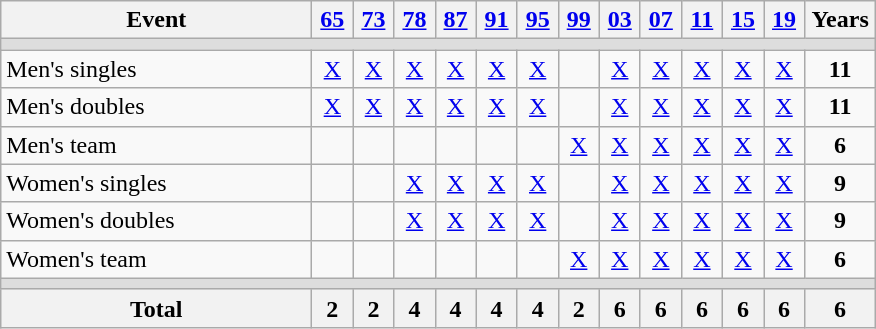<table class="wikitable" style="text-align:center">
<tr>
<th width="200">Event</th>
<th width=20><a href='#'>65</a></th>
<th width=20><a href='#'>73</a></th>
<th width=20><a href='#'>78</a></th>
<th width=20><a href='#'>87</a></th>
<th width=20><a href='#'>91</a></th>
<th width=20><a href='#'>95</a></th>
<th width=20><a href='#'>99</a></th>
<th width=20><a href='#'>03</a></th>
<th width=20><a href='#'>07</a></th>
<th width=20><a href='#'>11</a></th>
<th width=20><a href='#'>15</a></th>
<th width=20><a href='#'>19</a></th>
<th width=40>Years</th>
</tr>
<tr bgcolor=#DDDDDD>
<td colspan=14></td>
</tr>
<tr>
<td align=left>Men's singles</td>
<td><a href='#'>X</a></td>
<td><a href='#'>X</a></td>
<td><a href='#'>X</a></td>
<td><a href='#'>X</a></td>
<td><a href='#'>X</a></td>
<td><a href='#'>X</a></td>
<td></td>
<td><a href='#'>X</a></td>
<td><a href='#'>X</a></td>
<td><a href='#'>X</a></td>
<td><a href='#'>X</a></td>
<td><a href='#'>X</a></td>
<td><strong>11</strong></td>
</tr>
<tr>
<td align=left>Men's doubles</td>
<td><a href='#'>X</a></td>
<td><a href='#'>X</a></td>
<td><a href='#'>X</a></td>
<td><a href='#'>X</a></td>
<td><a href='#'>X</a></td>
<td><a href='#'>X</a></td>
<td></td>
<td><a href='#'>X</a></td>
<td><a href='#'>X</a></td>
<td><a href='#'>X</a></td>
<td><a href='#'>X</a></td>
<td><a href='#'>X</a></td>
<td><strong>11</strong></td>
</tr>
<tr>
<td align=left>Men's team</td>
<td></td>
<td></td>
<td></td>
<td></td>
<td></td>
<td></td>
<td><a href='#'>X</a></td>
<td><a href='#'>X</a></td>
<td><a href='#'>X</a></td>
<td><a href='#'>X</a></td>
<td><a href='#'>X</a></td>
<td><a href='#'>X</a></td>
<td><strong>6</strong></td>
</tr>
<tr>
<td align=left>Women's singles</td>
<td></td>
<td></td>
<td><a href='#'>X</a></td>
<td><a href='#'>X</a></td>
<td><a href='#'>X</a></td>
<td><a href='#'>X</a></td>
<td></td>
<td><a href='#'>X</a></td>
<td><a href='#'>X</a></td>
<td><a href='#'>X</a></td>
<td><a href='#'>X</a></td>
<td><a href='#'>X</a></td>
<td><strong>9</strong></td>
</tr>
<tr>
<td align=left>Women's doubles</td>
<td></td>
<td></td>
<td><a href='#'>X</a></td>
<td><a href='#'>X</a></td>
<td><a href='#'>X</a></td>
<td><a href='#'>X</a></td>
<td></td>
<td><a href='#'>X</a></td>
<td><a href='#'>X</a></td>
<td><a href='#'>X</a></td>
<td><a href='#'>X</a></td>
<td><a href='#'>X</a></td>
<td><strong>9</strong></td>
</tr>
<tr>
<td align=left>Women's team</td>
<td></td>
<td></td>
<td></td>
<td></td>
<td></td>
<td></td>
<td><a href='#'>X</a></td>
<td><a href='#'>X</a></td>
<td><a href='#'>X</a></td>
<td><a href='#'>X</a></td>
<td><a href='#'>X</a></td>
<td><a href='#'>X</a></td>
<td><strong>6</strong></td>
</tr>
<tr bgcolor=#DDDDDD>
<td colspan=14></td>
</tr>
<tr>
<th>Total</th>
<th>2</th>
<th>2</th>
<th>4</th>
<th>4</th>
<th>4</th>
<th>4</th>
<th>2</th>
<th>6</th>
<th>6</th>
<th>6</th>
<th>6</th>
<th>6</th>
<th>6</th>
</tr>
</table>
